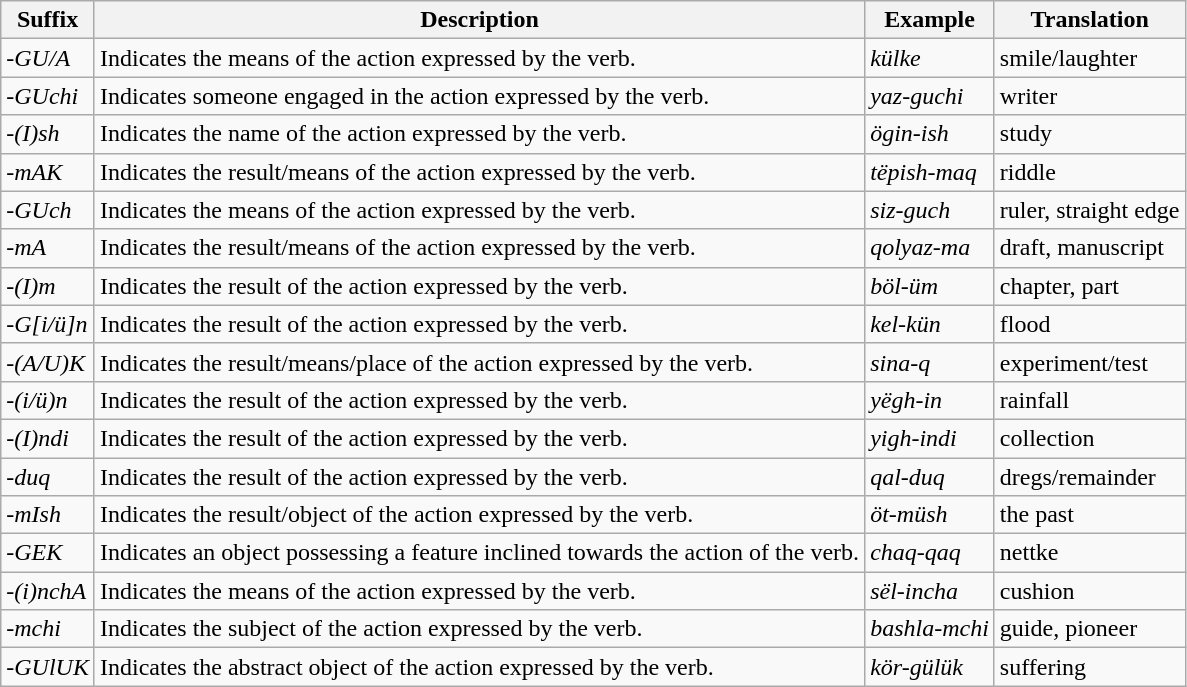<table class="wikitable">
<tr>
<th>Suffix</th>
<th style="max-width:4em">Description</th>
<th>Example</th>
<th>Translation</th>
</tr>
<tr>
<td><em>-GU/A</em></td>
<td>Indicates the means of the action expressed by the verb.</td>
<td><em>külke</em></td>
<td>smile/laughter</td>
</tr>
<tr>
<td><em>-GUchi</em></td>
<td>Indicates someone engaged in the action expressed by the verb.</td>
<td><em>yaz-guchi</em></td>
<td>writer</td>
</tr>
<tr>
<td><em>-(I)sh</em></td>
<td>Indicates the name of the action expressed by the verb.</td>
<td><em>ögin-ish</em></td>
<td>study</td>
</tr>
<tr>
<td><em>-mAK</em></td>
<td>Indicates the result/means of the action expressed by the verb.</td>
<td><em>tëpish-maq</em></td>
<td>riddle</td>
</tr>
<tr>
<td><em>-GUch</em></td>
<td>Indicates the means of the action expressed by the verb.</td>
<td><em>siz-guch</em></td>
<td>ruler, straight edge</td>
</tr>
<tr>
<td><em>-mA</em></td>
<td>Indicates the result/means of the action expressed by the verb.</td>
<td><em>qolyaz-ma</em></td>
<td>draft, manuscript</td>
</tr>
<tr>
<td><em>-(I)m</em></td>
<td>Indicates the result of the action expressed by the verb.</td>
<td><em>böl-üm</em></td>
<td>chapter, part</td>
</tr>
<tr>
<td><em>-G[i/ü]n</em></td>
<td>Indicates the result of the action expressed by the verb.</td>
<td><em>kel-kün</em></td>
<td>flood</td>
</tr>
<tr>
<td><em>-(A/U)K</em></td>
<td>Indicates the result/means/place of the action expressed by the verb.</td>
<td><em>sina-q</em></td>
<td>experiment/test</td>
</tr>
<tr>
<td><em>-(i/ü)n</em></td>
<td>Indicates the result of the action expressed by the verb.</td>
<td><em>yëgh-in</em></td>
<td>rainfall</td>
</tr>
<tr>
<td><em>-(I)ndi</em></td>
<td>Indicates the result of the action expressed by the verb.</td>
<td><em>yigh-indi</em></td>
<td>collection</td>
</tr>
<tr>
<td><em>-duq</em></td>
<td>Indicates the result of the action expressed by the verb.</td>
<td><em>qal-duq</em></td>
<td>dregs/remainder</td>
</tr>
<tr>
<td><em>-mIsh</em></td>
<td>Indicates the result/object of the action expressed by the verb.</td>
<td><em>öt-müsh</em></td>
<td>the past</td>
</tr>
<tr>
<td><em>-GEK</em></td>
<td>Indicates an object possessing a feature inclined towards the action of the verb.</td>
<td><em>chaq-qaq</em></td>
<td>nettke</td>
</tr>
<tr>
<td><em>-(i)nchA</em></td>
<td>Indicates the means of the action expressed by the verb.</td>
<td><em>sël-incha</em></td>
<td>cushion</td>
</tr>
<tr>
<td><em>-mchi</em></td>
<td>Indicates the subject of the action expressed by the verb.</td>
<td><em>bashla-mchi</em></td>
<td>guide, pioneer</td>
</tr>
<tr>
<td><em>-GUlUK</em></td>
<td>Indicates the abstract object of the action expressed by the verb.</td>
<td><em>kör-gülük</em></td>
<td>suffering</td>
</tr>
</table>
